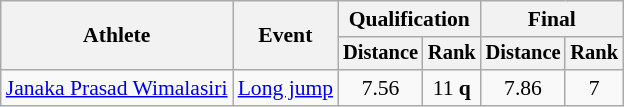<table class="wikitable" style="font-size:90%">
<tr>
<th rowspan=2>Athlete</th>
<th rowspan=2>Event</th>
<th colspan=2>Qualification</th>
<th colspan=2>Final</th>
</tr>
<tr style="font-size:95%">
<th>Distance</th>
<th>Rank</th>
<th>Distance</th>
<th>Rank</th>
</tr>
<tr align=center>
<td align=left><a href='#'>Janaka Prasad Wimalasiri</a></td>
<td align=left><a href='#'>Long jump</a></td>
<td>7.56</td>
<td>11 <strong>q</strong></td>
<td>7.86</td>
<td>7</td>
</tr>
</table>
